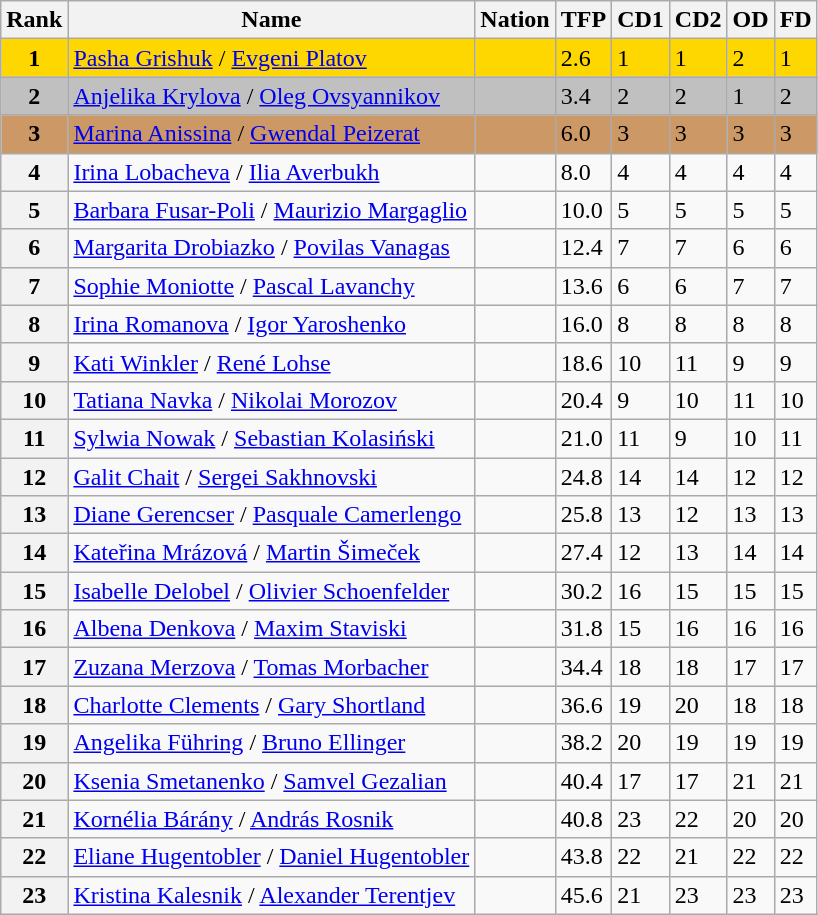<table class="wikitable">
<tr>
<th>Rank</th>
<th>Name</th>
<th>Nation</th>
<th>TFP</th>
<th>CD1</th>
<th>CD2</th>
<th>OD</th>
<th>FD</th>
</tr>
<tr bgcolor="gold">
<td align="center"><strong>1</strong></td>
<td><a href='#'>Pasha Grishuk</a> / <a href='#'>Evgeni Platov</a></td>
<td></td>
<td>2.6</td>
<td>1</td>
<td>1</td>
<td>2</td>
<td>1</td>
</tr>
<tr bgcolor="silver">
<td align="center"><strong>2</strong></td>
<td><a href='#'>Anjelika Krylova</a> / <a href='#'>Oleg Ovsyannikov</a></td>
<td></td>
<td>3.4</td>
<td>2</td>
<td>2</td>
<td>1</td>
<td>2</td>
</tr>
<tr bgcolor="cc9966">
<td align="center"><strong>3</strong></td>
<td><a href='#'>Marina Anissina</a> / <a href='#'>Gwendal Peizerat</a></td>
<td></td>
<td>6.0</td>
<td>3</td>
<td>3</td>
<td>3</td>
<td>3</td>
</tr>
<tr>
<th>4</th>
<td><a href='#'>Irina Lobacheva</a> / <a href='#'>Ilia Averbukh</a></td>
<td></td>
<td>8.0</td>
<td>4</td>
<td>4</td>
<td>4</td>
<td>4</td>
</tr>
<tr>
<th>5</th>
<td><a href='#'>Barbara Fusar-Poli</a> / <a href='#'>Maurizio Margaglio</a></td>
<td></td>
<td>10.0</td>
<td>5</td>
<td>5</td>
<td>5</td>
<td>5</td>
</tr>
<tr>
<th>6</th>
<td><a href='#'>Margarita Drobiazko</a> / <a href='#'>Povilas Vanagas</a></td>
<td></td>
<td>12.4</td>
<td>7</td>
<td>7</td>
<td>6</td>
<td>6</td>
</tr>
<tr>
<th>7</th>
<td><a href='#'>Sophie Moniotte</a> / <a href='#'>Pascal Lavanchy</a></td>
<td></td>
<td>13.6</td>
<td>6</td>
<td>6</td>
<td>7</td>
<td>7</td>
</tr>
<tr>
<th>8</th>
<td><a href='#'>Irina Romanova</a> / <a href='#'>Igor Yaroshenko</a></td>
<td></td>
<td>16.0</td>
<td>8</td>
<td>8</td>
<td>8</td>
<td>8</td>
</tr>
<tr>
<th>9</th>
<td><a href='#'>Kati Winkler</a> / <a href='#'>René Lohse</a></td>
<td></td>
<td>18.6</td>
<td>10</td>
<td>11</td>
<td>9</td>
<td>9</td>
</tr>
<tr>
<th>10</th>
<td><a href='#'>Tatiana Navka</a> / <a href='#'>Nikolai Morozov</a></td>
<td></td>
<td>20.4</td>
<td>9</td>
<td>10</td>
<td>11</td>
<td>10</td>
</tr>
<tr>
<th>11</th>
<td><a href='#'>Sylwia Nowak</a> / <a href='#'>Sebastian Kolasiński</a></td>
<td></td>
<td>21.0</td>
<td>11</td>
<td>9</td>
<td>10</td>
<td>11</td>
</tr>
<tr>
<th>12</th>
<td><a href='#'>Galit Chait</a> / <a href='#'>Sergei Sakhnovski</a></td>
<td></td>
<td>24.8</td>
<td>14</td>
<td>14</td>
<td>12</td>
<td>12</td>
</tr>
<tr>
<th>13</th>
<td><a href='#'>Diane Gerencser</a> / <a href='#'>Pasquale Camerlengo</a></td>
<td></td>
<td>25.8</td>
<td>13</td>
<td>12</td>
<td>13</td>
<td>13</td>
</tr>
<tr>
<th>14</th>
<td><a href='#'>Kateřina Mrázová</a> / <a href='#'>Martin Šimeček</a></td>
<td></td>
<td>27.4</td>
<td>12</td>
<td>13</td>
<td>14</td>
<td>14</td>
</tr>
<tr>
<th>15</th>
<td><a href='#'>Isabelle Delobel</a> / <a href='#'>Olivier Schoenfelder</a></td>
<td></td>
<td>30.2</td>
<td>16</td>
<td>15</td>
<td>15</td>
<td>15</td>
</tr>
<tr>
<th>16</th>
<td><a href='#'>Albena Denkova</a> / <a href='#'>Maxim Staviski</a></td>
<td></td>
<td>31.8</td>
<td>15</td>
<td>16</td>
<td>16</td>
<td>16</td>
</tr>
<tr>
<th>17</th>
<td><a href='#'>Zuzana Merzova</a> / <a href='#'>Tomas Morbacher</a></td>
<td></td>
<td>34.4</td>
<td>18</td>
<td>18</td>
<td>17</td>
<td>17</td>
</tr>
<tr>
<th>18</th>
<td><a href='#'>Charlotte Clements</a> / <a href='#'>Gary Shortland</a></td>
<td></td>
<td>36.6</td>
<td>19</td>
<td>20</td>
<td>18</td>
<td>18</td>
</tr>
<tr>
<th>19</th>
<td><a href='#'>Angelika Führing</a> / <a href='#'>Bruno Ellinger</a></td>
<td></td>
<td>38.2</td>
<td>20</td>
<td>19</td>
<td>19</td>
<td>19</td>
</tr>
<tr>
<th>20</th>
<td><a href='#'>Ksenia Smetanenko</a> / <a href='#'>Samvel Gezalian</a></td>
<td></td>
<td>40.4</td>
<td>17</td>
<td>17</td>
<td>21</td>
<td>21</td>
</tr>
<tr>
<th>21</th>
<td><a href='#'>Kornélia Bárány</a> / <a href='#'>András Rosnik</a></td>
<td></td>
<td>40.8</td>
<td>23</td>
<td>22</td>
<td>20</td>
<td>20</td>
</tr>
<tr>
<th>22</th>
<td><a href='#'>Eliane Hugentobler</a> / <a href='#'>Daniel Hugentobler</a></td>
<td></td>
<td>43.8</td>
<td>22</td>
<td>21</td>
<td>22</td>
<td>22</td>
</tr>
<tr>
<th>23</th>
<td><a href='#'>Kristina Kalesnik</a> / <a href='#'>Alexander Terentjev</a></td>
<td></td>
<td>45.6</td>
<td>21</td>
<td>23</td>
<td>23</td>
<td>23</td>
</tr>
</table>
